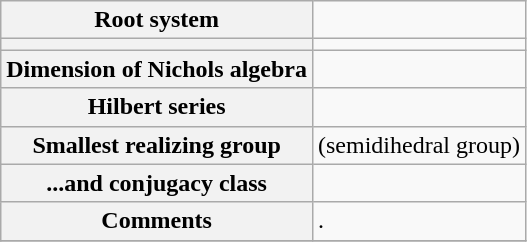<table class="wikitable">
<tr>
<th>Root system</th>
<td></td>
</tr>
<tr>
<th></th>
<td></td>
</tr>
<tr>
<th>Dimension of Nichols algebra</th>
<td></td>
</tr>
<tr>
<th>Hilbert series</th>
<td></td>
</tr>
<tr>
<th>Smallest realizing group</th>
<td> (semidihedral group)</td>
</tr>
<tr>
<th>...and conjugacy class</th>
<td></td>
</tr>
<tr>
<th>Comments</th>
<td>.</td>
</tr>
<tr>
</tr>
</table>
